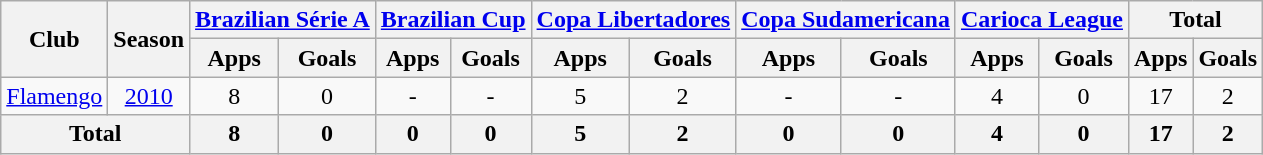<table class="wikitable" style="text-align: center;">
<tr>
<th rowspan="2">Club</th>
<th rowspan="2">Season</th>
<th colspan="2"><a href='#'>Brazilian Série A</a></th>
<th colspan="2"><a href='#'>Brazilian Cup</a></th>
<th colspan="2"><a href='#'>Copa Libertadores</a></th>
<th colspan="2"><a href='#'>Copa Sudamericana</a></th>
<th colspan="2"><a href='#'>Carioca League</a></th>
<th colspan="2">Total</th>
</tr>
<tr>
<th>Apps</th>
<th>Goals</th>
<th>Apps</th>
<th>Goals</th>
<th>Apps</th>
<th>Goals</th>
<th>Apps</th>
<th>Goals</th>
<th>Apps</th>
<th>Goals</th>
<th>Apps</th>
<th>Goals</th>
</tr>
<tr>
<td rowspan="1" valign="center"><a href='#'>Flamengo</a></td>
<td><a href='#'>2010</a></td>
<td>8</td>
<td>0</td>
<td>-</td>
<td>-</td>
<td>5</td>
<td>2</td>
<td>-</td>
<td>-</td>
<td>4</td>
<td>0</td>
<td>17</td>
<td>2</td>
</tr>
<tr>
<th colspan="2"><strong>Total</strong></th>
<th>8</th>
<th>0</th>
<th>0</th>
<th>0</th>
<th>5</th>
<th>2</th>
<th>0</th>
<th>0</th>
<th>4</th>
<th>0</th>
<th>17</th>
<th>2</th>
</tr>
</table>
